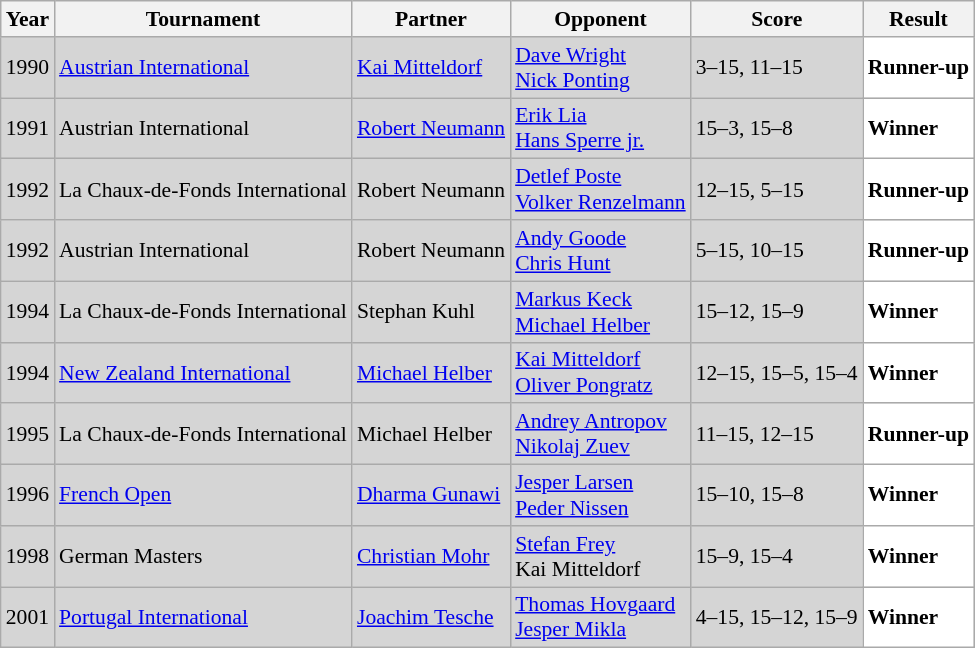<table class="sortable wikitable" style="font-size: 90%;">
<tr>
<th>Year</th>
<th>Tournament</th>
<th>Partner</th>
<th>Opponent</th>
<th>Score</th>
<th>Result</th>
</tr>
<tr style="background:#D5D5D5">
<td align="center">1990</td>
<td align="left"><a href='#'>Austrian International</a></td>
<td align="left"> <a href='#'>Kai Mitteldorf</a></td>
<td align="left"> <a href='#'>Dave Wright</a> <br>  <a href='#'>Nick Ponting</a></td>
<td align="left">3–15, 11–15</td>
<td style="text-align:left; background:white"> <strong>Runner-up</strong></td>
</tr>
<tr style="background:#D5D5D5">
<td align="center">1991</td>
<td align="left">Austrian International</td>
<td align="left"> <a href='#'>Robert Neumann</a></td>
<td align="left"> <a href='#'>Erik Lia</a> <br>  <a href='#'>Hans Sperre jr.</a></td>
<td align="left">15–3, 15–8</td>
<td style="text-align:left; background:white"> <strong>Winner</strong></td>
</tr>
<tr style="background:#D5D5D5">
<td align="center">1992</td>
<td align="left">La Chaux-de-Fonds International</td>
<td align="left"> Robert Neumann</td>
<td align="left"> <a href='#'>Detlef Poste</a> <br>  <a href='#'>Volker Renzelmann</a></td>
<td align="left">12–15, 5–15</td>
<td style="text-align:left; background:white"> <strong>Runner-up</strong></td>
</tr>
<tr style="background:#D5D5D5">
<td align="center">1992</td>
<td align="left">Austrian International</td>
<td align="left"> Robert Neumann</td>
<td align="left"> <a href='#'>Andy Goode</a> <br>  <a href='#'>Chris Hunt</a></td>
<td align="left">5–15, 10–15</td>
<td style="text-align:left; background:white"> <strong>Runner-up</strong></td>
</tr>
<tr style="background:#D5D5D5">
<td align="center">1994</td>
<td align="left">La Chaux-de-Fonds International</td>
<td align="left"> Stephan Kuhl</td>
<td align="left"> <a href='#'>Markus Keck</a> <br>  <a href='#'>Michael Helber</a></td>
<td align="left">15–12, 15–9</td>
<td style="text-align:left; background:white"> <strong>Winner</strong></td>
</tr>
<tr style="background:#D5D5D5">
<td align="center">1994</td>
<td align="left"><a href='#'>New Zealand International</a></td>
<td align="left"> <a href='#'>Michael Helber</a></td>
<td align="left"> <a href='#'>Kai Mitteldorf</a> <br>  <a href='#'>Oliver Pongratz</a></td>
<td align="left">12–15, 15–5, 15–4</td>
<td style="text-align:left; background:white"> <strong>Winner</strong></td>
</tr>
<tr style="background:#D5D5D5">
<td align="center">1995</td>
<td align="left">La Chaux-de-Fonds International</td>
<td align="left"> Michael Helber</td>
<td align="left"> <a href='#'>Andrey Antropov</a> <br>  <a href='#'>Nikolaj Zuev</a></td>
<td align="left">11–15, 12–15</td>
<td style="text-align:left; background:white"> <strong>Runner-up</strong></td>
</tr>
<tr style="background:#D5D5D5">
<td align="center">1996</td>
<td align="left"><a href='#'>French Open</a></td>
<td align="left"> <a href='#'>Dharma Gunawi</a></td>
<td align="left"> <a href='#'>Jesper Larsen</a> <br>  <a href='#'>Peder Nissen</a></td>
<td align="left">15–10, 15–8</td>
<td style="text-align:left; background:white"> <strong>Winner</strong></td>
</tr>
<tr style="background:#D5D5D5">
<td align="center">1998</td>
<td align="left">German Masters</td>
<td align="left"> <a href='#'>Christian Mohr</a></td>
<td align="left"> <a href='#'>Stefan Frey</a> <br>  Kai Mitteldorf</td>
<td align="left">15–9, 15–4</td>
<td style="text-align:left; background:white"> <strong>Winner</strong></td>
</tr>
<tr style="background:#D5D5D5">
<td align="center">2001</td>
<td align="left"><a href='#'>Portugal International</a></td>
<td align="left"> <a href='#'>Joachim Tesche</a></td>
<td align="left"> <a href='#'>Thomas Hovgaard</a> <br>  <a href='#'>Jesper Mikla</a></td>
<td align="left">4–15, 15–12, 15–9</td>
<td style="text-align:left; background:white"> <strong>Winner</strong></td>
</tr>
</table>
